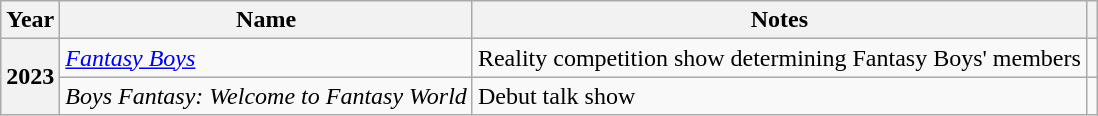<table class="wikitable plainrowheaders sortable">
<tr>
<th scope="col">Year</th>
<th scope="col">Name</th>
<th scope="col" class="unsortable">Notes</th>
<th scope="col" class="unsortable"></th>
</tr>
<tr>
<th rowspan="2" scope="row">2023</th>
<td><em><a href='#'>Fantasy Boys</a></em></td>
<td>Reality competition show determining Fantasy Boys' members</td>
<td style="text-align:center"></td>
</tr>
<tr>
<td><em>Boys Fantasy: Welcome to Fantasy World</em></td>
<td>Debut talk show</td>
<td style="text-align:center"></td>
</tr>
</table>
